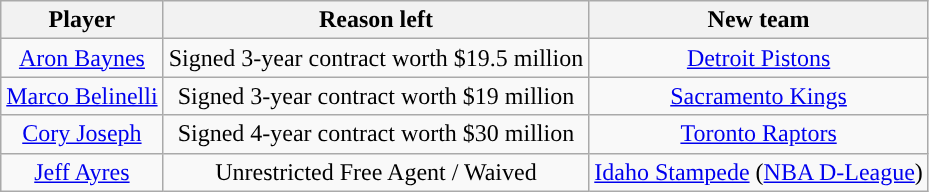<table class="wikitable sortable sortable">
<tr>
<th>Player</th>
<th>Reason left</th>
<th>New team</th>
</tr>
<tr style="text-align: center">
<td><a href='#'>Aron Baynes</a></td>
<td>Signed 3-year contract worth $19.5 million</td>
<td><a href='#'>Detroit Pistons</a></td>
</tr>
<tr style="text-align: center">
<td><a href='#'>Marco Belinelli</a></td>
<td>Signed 3-year contract worth $19 million</td>
<td><a href='#'>Sacramento Kings</a></td>
</tr>
<tr style="text-align: center">
<td><a href='#'>Cory Joseph</a></td>
<td>Signed 4-year contract worth $30 million</td>
<td><a href='#'>Toronto Raptors</a></td>
</tr>
<tr style="text-align: center">
<td><a href='#'>Jeff Ayres</a></td>
<td>Unrestricted Free Agent / Waived</td>
<td><a href='#'>Idaho Stampede</a> (<a href='#'>NBA D-League</a>)</td>
</tr>
</table>
